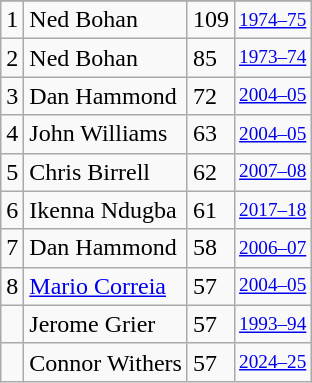<table class="wikitable">
<tr>
</tr>
<tr>
<td>1</td>
<td>Ned Bohan</td>
<td>109</td>
<td style="font-size:80%;"><a href='#'>1974–75</a></td>
</tr>
<tr>
<td>2</td>
<td>Ned Bohan</td>
<td>85</td>
<td style="font-size:80%;"><a href='#'>1973–74</a></td>
</tr>
<tr>
<td>3</td>
<td>Dan Hammond</td>
<td>72</td>
<td style="font-size:80%;"><a href='#'>2004–05</a></td>
</tr>
<tr>
<td>4</td>
<td>John Williams</td>
<td>63</td>
<td style="font-size:80%;"><a href='#'>2004–05</a></td>
</tr>
<tr>
<td>5</td>
<td>Chris Birrell</td>
<td>62</td>
<td style="font-size:80%;"><a href='#'>2007–08</a></td>
</tr>
<tr>
<td>6</td>
<td>Ikenna Ndugba</td>
<td>61</td>
<td style="font-size:80%;"><a href='#'>2017–18</a></td>
</tr>
<tr>
<td>7</td>
<td>Dan Hammond</td>
<td>58</td>
<td style="font-size:80%;"><a href='#'>2006–07</a></td>
</tr>
<tr>
<td>8</td>
<td><a href='#'>Mario Correia</a></td>
<td>57</td>
<td style="font-size:80%;"><a href='#'>2004–05</a></td>
</tr>
<tr>
<td></td>
<td>Jerome Grier</td>
<td>57</td>
<td style="font-size:80%;"><a href='#'>1993–94</a></td>
</tr>
<tr>
<td></td>
<td>Connor Withers</td>
<td>57</td>
<td style="font-size:80%;"><a href='#'>2024–25</a></td>
</tr>
</table>
